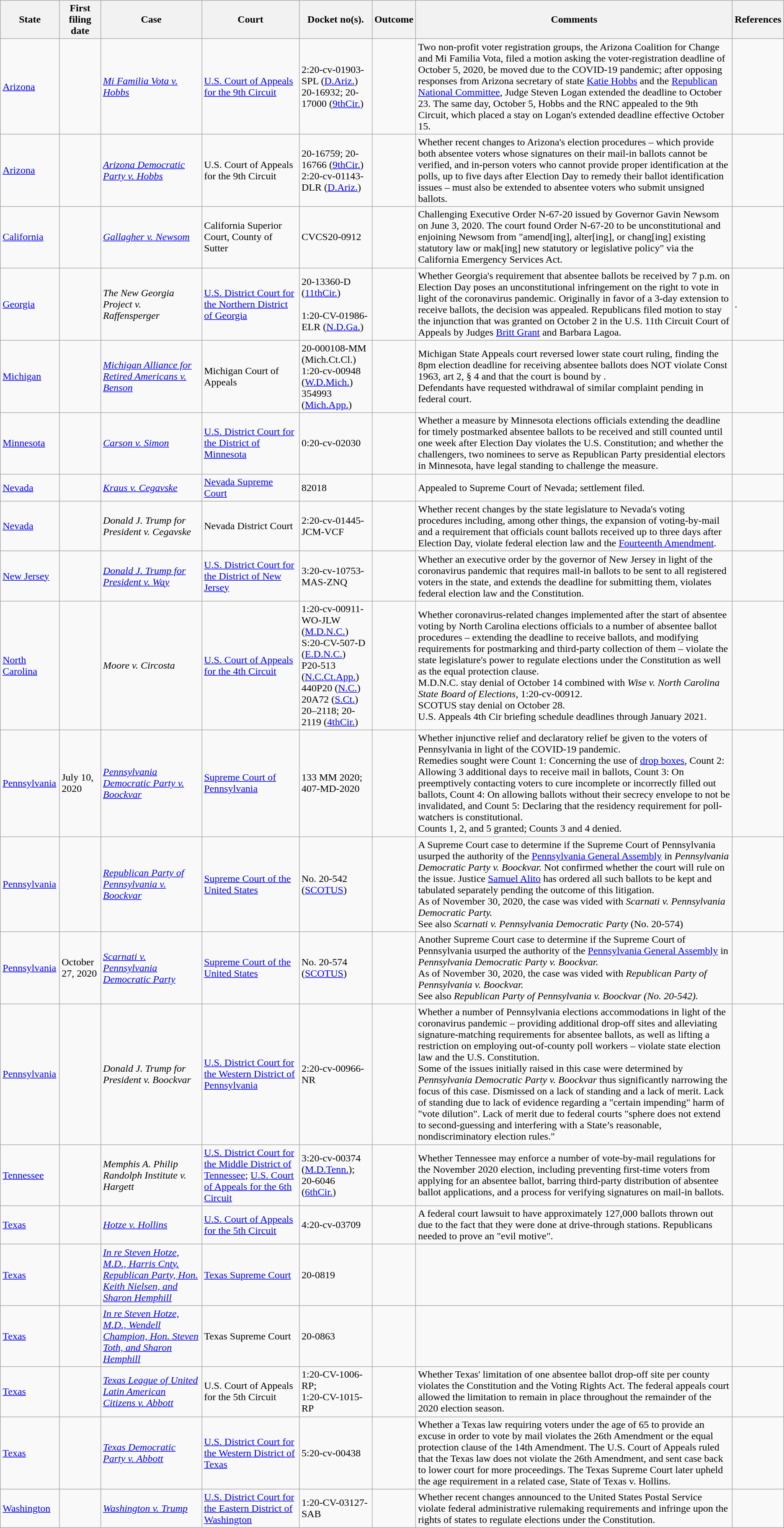<table class="wikitable sortable mw-collapsible">
<tr>
<th>State</th>
<th>First filing date</th>
<th>Case</th>
<th>Court</th>
<th>Docket no(s).</th>
<th>Outcome</th>
<th class=unsortable>Comments</th>
<th class=unsortable>References</th>
</tr>
<tr>
<td><a href='#'>Arizona</a></td>
<td></td>
<td><em><a href='#'>Mi Familia Vota v. Hobbs</a></em></td>
<td><a href='#'>U.S. Court of Appeals for the 9th Circuit</a></td>
<td>2:20-cv-01903-SPL (<a href='#'>D.Ariz.</a>)<br>20-16932; 20-17000 (<a href='#'>9thCir.</a>)</td>
<td></td>
<td>Two non-profit voter registration groups, the Arizona Coalition for Change and Mi Familia Vota, filed a motion asking the voter-registration deadline of October 5, 2020, be moved due to the COVID-19 pandemic; after opposing responses from Arizona secretary of state <a href='#'>Katie Hobbs</a> and the <a href='#'>Republican National Committee</a>, Judge Steven Logan extended the deadline to October 23. The same day, October 5, Hobbs and the RNC appealed to the 9th Circuit, which placed a stay on Logan's extended deadline effective October 15.</td>
<td></td>
</tr>
<tr>
<td><a href='#'>Arizona</a></td>
<td></td>
<td><em><a href='#'>Arizona Democratic Party v. Hobbs</a></em></td>
<td>U.S. Court of Appeals for the 9th Circuit</td>
<td>20-16759; 20-16766 (<a href='#'>9thCir.</a>)<br>2:20-cv-01143-DLR (<a href='#'>D.Ariz.</a>)</td>
<td></td>
<td>Whether recent changes to Arizona's election procedures – which provide both absentee voters whose signatures on their mail-in ballots cannot be verified, and in-person voters who cannot provide proper identification at the polls, up to five days after Election Day to remedy their ballot identification issues – must also be extended to absentee voters who submit unsigned ballots.</td>
<td></td>
</tr>
<tr>
<td><a href='#'>California</a></td>
<td></td>
<td><em><a href='#'>Gallagher v. Newsom</a></em></td>
<td>California Superior Court, County of Sutter</td>
<td>CVCS20-0912</td>
<td></td>
<td>Challenging Executive Order N-67-20 issued by Governor Gavin Newsom on June 3, 2020. The court found Order N-67-20 to be unconstitutional and enjoining Newsom from "amend[ing], alter[ing], or chang[ing] existing statutory law or mak[ing] new statutory or legislative policy" via the California Emergency Services Act.</td>
<td></td>
</tr>
<tr>
<td><a href='#'>Georgia</a></td>
<td></td>
<td><em>The New Georgia Project v. Raffensperger</em></td>
<td><a href='#'>U.S. District Court for the Northern District of Georgia</a></td>
<td>20-13360-D (<a href='#'>11thCir.</a>)<br><br>1:20-CV-01986-ELR (<a href='#'>N.D.Ga.</a>)</td>
<td></td>
<td>Whether Georgia's requirement that absentee ballots be received by 7 p.m. on Election Day poses an unconstitutional infringement on the right to vote in light of the coronavirus pandemic. Originally in favor of a 3-day extension to receive ballots, the decision was appealed. Republicans filed motion to stay the injunction that was granted on October 2 in the U.S. 11th Circuit Court of Appeals by Judges <a href='#'>Britt Grant</a> and Barbara Lagoa.</td>
<td>.</td>
</tr>
<tr>
<td><a href='#'>Michigan</a></td>
<td></td>
<td><em><a href='#'>Michigan Alliance for Retired Americans v. Benson</a></em></td>
<td>Michigan Court of Appeals</td>
<td>20-000108-MM (Mich.Ct.Cl.)<br>1:20-cv-00948 (<a href='#'>W.D.Mich.</a>)<br>354993 (<a href='#'>Mich.App.</a>)</td>
<td></td>
<td>Michigan State Appeals court reversed lower state court ruling, finding the 8pm election deadline for receiving absentee ballots does NOT violate Const 1963, art 2, § 4 and that the court is bound by .<br>Defendants have requested withdrawal of similar complaint pending in federal court.</td>
<td></td>
</tr>
<tr>
<td><a href='#'>Minnesota</a></td>
<td></td>
<td><em><a href='#'>Carson v. Simon</a></em></td>
<td><a href='#'>U.S. District Court for the District of Minnesota</a></td>
<td>0:20-cv-02030</td>
<td></td>
<td>Whether a measure by Minnesota elections officials extending the deadline for timely postmarked absentee ballots to be received and still counted until one week after Election Day violates the U.S. Constitution; and whether the challengers, two nominees to serve as Republican Party presidential electors in Minnesota, have legal standing to challenge the measure.</td>
<td></td>
</tr>
<tr>
<td><a href='#'>Nevada</a></td>
<td></td>
<td><em><a href='#'>Kraus v. Cegavske</a></em></td>
<td><a href='#'>Nevada Supreme Court</a></td>
<td>82018</td>
<td></td>
<td>Appealed to Supreme Court of Nevada; settlement filed.</td>
<td></td>
</tr>
<tr>
<td><a href='#'>Nevada</a></td>
<td></td>
<td><em>Donald J. Trump for President v. Cegavske</em></td>
<td>Nevada District Court</td>
<td>2:20-cv-01445-JCM-VCF</td>
<td></td>
<td>Whether recent changes by the state legislature to Nevada's voting procedures including, among other things, the expansion of voting-by-mail and a requirement that officials count ballots received up to three days after Election Day, violate federal election law and the <a href='#'>Fourteenth Amendment</a>.</td>
<td></td>
</tr>
<tr>
<td><a href='#'>New Jersey</a></td>
<td></td>
<td><em><a href='#'>Donald J. Trump for President v. Way</a></em></td>
<td><a href='#'>U.S. District Court for the District of New Jersey</a></td>
<td>3:20-cv-10753-MAS-ZNQ</td>
<td></td>
<td>Whether an executive order by the governor of New Jersey in light of the coronavirus pandemic that requires mail-in ballots to be sent to all registered voters in the state, and extends the deadline for submitting them, violates federal election law and the Constitution.</td>
<td></td>
</tr>
<tr>
<td><a href='#'>North Carolina</a></td>
<td></td>
<td><em>Moore v. Circosta</em></td>
<td><a href='#'>U.S. Court of Appeals for the 4th Circuit</a></td>
<td>1:20-cv-00911-WO-JLW (<a href='#'>M.D.N.C.</a>)<br>S:20-CV-507-D (<a href='#'>E.D.N.C.</a>)<br>P20-513 (<a href='#'>N.C.Ct.App.</a>)<br>440P20 (<a href='#'>N.C.</a>)<br>20A72 (<a href='#'>S.Ct.</a>)<br>20–2118; 20-2119 (<a href='#'>4thCir.</a>)</td>
<td></td>
<td>Whether coronavirus-related changes implemented after the start of absentee voting by North Carolina elections officials to a number of absentee ballot procedures – extending the deadline to receive ballots, and modifying requirements for postmarking and third-party collection of them – violate the state legislature's power to regulate elections under the Constitution as well as the equal protection clause.<br>M.D.N.C. stay denial of October 14 combined with <em>Wise v. North Carolina State Board of Elections</em>, 1:20-cv-00912.<br>SCOTUS stay denial on October 28.<br>U.S. Appeals 4th Cir briefing schedule deadlines through January 2021.</td>
<td></td>
</tr>
<tr>
<td><a href='#'>Pennsylvania</a></td>
<td>July 10, 2020</td>
<td><em><a href='#'>Pennsylvania Democratic Party v. Boockvar</a></em></td>
<td><a href='#'>Supreme Court of Pennsylvania</a></td>
<td>133 MM 2020; 407-MD-2020</td>
<td></td>
<td>Whether injunctive relief and declaratory relief be given to the voters of Pennsylvania in light of the COVID-19 pandemic.<br>Remedies sought were Count 1: Concerning the use of <a href='#'>drop boxes</a>, Count 2: Allowing 3 additional days to receive mail in ballots, Count 3: On preemptively contacting voters to cure incomplete or incorrectly filled out ballots, Count 4: On allowing ballots without their secrecy envelope to not be invalidated, and Count 5: Declaring that the residency requirement for poll-watchers is constitutional.<br>Counts 1, 2, and 5 granted; Counts 3 and 4 denied.</td>
<td></td>
</tr>
<tr>
<td><a href='#'>Pennsylvania</a></td>
<td></td>
<td><em><a href='#'>Republican Party of Pennsylvania v. Boockvar</a></em></td>
<td><a href='#'>Supreme Court of the United States</a></td>
<td>No. 20-542   (<a href='#'>SCOTUS</a>)</td>
<td></td>
<td>A Supreme Court case to determine if the Supreme Court of Pennsylvania usurped the authority of the <a href='#'>Pennsylvania General Assembly</a> in <em>Pennsylvania Democratic Party v. Boockvar.</em> Not confirmed whether the court will rule on the issue. Justice <a href='#'>Samuel Alito</a> has ordered all such ballots to be kept and tabulated separately pending the outcome of this litigation.<br>As of November 30, 2020, the case was vided with <em>Scarnati v. Pennsylvania Democratic Party.</em><br>See also <em>Scarnati v. Pennsylvania Democratic Party</em> (No. 20-574)</td>
<td></td>
</tr>
<tr>
<td><a href='#'>Pennsylvania</a></td>
<td>October 27, 2020</td>
<td><em><a href='#'>Scarnati v. Pennsylvania Democratic Party</a></em></td>
<td><a href='#'>Supreme Court of the United States</a></td>
<td>No. 20-574   (<a href='#'>SCOTUS</a>)</td>
<td></td>
<td>Another Supreme Court case to determine if the Supreme Court of Pennsylvania usurped the authority of the <a href='#'>Pennsylvania General Assembly</a> in <em>Pennsylvania Democratic Party v. Boockvar.</em><br>As of November 30, 2020, the case was vided with <em>Republican Party of Pennsylvania v. Boockvar.</em><br>See also <em>Republican Party of Pennsylvania v. Boockvar (No. 20-542).</em></td>
<td></td>
</tr>
<tr>
<td><a href='#'>Pennsylvania</a></td>
<td></td>
<td><em>Donald J. Trump for President v. Boockvar</em></td>
<td><a href='#'>U.S. District Court for the Western District of Pennsylvania</a></td>
<td>2:20-cv-00966-NR</td>
<td></td>
<td>Whether a number of Pennsylvania elections accommodations in light of the coronavirus pandemic – providing additional drop-off sites and alleviating signature-matching requirements for absentee ballots, as well as lifting a restriction on employing out-of-county poll workers – violate state election law and the U.S. Constitution.<br>Some of the issues initially raised in this case were determined by <em>Pennsylvania Democratic Party v. Boockvar</em> thus significantly narrowing the focus of this case. Dismissed on a lack of standing and a lack of merit.  Lack of standing due to lack of evidence regarding a "certain impending" harm of "vote dilution".  Lack of merit due to federal courts "sphere does not extend to second-guessing and interfering with a State’s reasonable, nondiscriminatory election rules."</td>
<td></td>
</tr>
<tr>
<td><a href='#'>Tennessee</a></td>
<td></td>
<td><em>Memphis A. Philip Randolph Institute v. Hargett</em></td>
<td><a href='#'>U.S. District Court for the Middle District of Tennessee</a>; <a href='#'>U.S. Court of Appeals for the 6th Circuit</a></td>
<td>3:20-cv-00374 (<a href='#'>M.D.Tenn.</a>); <br>20-6046 (<a href='#'>6thCir.</a>)</td>
<td></td>
<td>Whether Tennessee may enforce a number of vote-by-mail regulations for the November 2020 election, including preventing first-time voters from applying for an absentee ballot, barring third-party distribution of absentee ballot applications, and a process for verifying signatures on mail-in ballots.</td>
<td></td>
</tr>
<tr>
<td><a href='#'>Texas</a></td>
<td></td>
<td><em><a href='#'>Hotze v. Hollins</a></em></td>
<td><a href='#'>U.S. Court of Appeals for the 5th Circuit</a></td>
<td>4:20-cv-03709</td>
<td></td>
<td>A federal court lawsuit to have approximately 127,000 ballots thrown out due to the fact that they were done at drive-through stations. Republicans needed to prove an "evil motive".</td>
<td></td>
</tr>
<tr>
<td><a href='#'>Texas</a></td>
<td></td>
<td><em><a href='#'>In re Steven Hotze, M.D., Harris Cnty. Republican Party, Hon. Keith Nielsen, and Sharon Hemphill</a></em></td>
<td><a href='#'>Texas Supreme Court</a></td>
<td>20-0819</td>
<td></td>
<td></td>
<td></td>
</tr>
<tr>
<td><a href='#'>Texas</a></td>
<td></td>
<td><em><a href='#'>In re Steven Hotze, M.D., Wendell Champion, Hon. Steven Toth, and Sharon Hemphill</a></em></td>
<td>Texas Supreme Court</td>
<td>20-0863</td>
<td></td>
<td></td>
<td></td>
</tr>
<tr>
<td><a href='#'>Texas</a></td>
<td></td>
<td><em><a href='#'>Texas League of United Latin American Citizens v. Abbott</a></em></td>
<td>U.S. Court of Appeals for the 5th Circuit</td>
<td>1:20-CV-1006-RP; <br>1:20-CV-1015-RP</td>
<td></td>
<td>Whether Texas' limitation of one absentee ballot drop-off site per county violates the Constitution and the Voting Rights Act. The federal appeals court allowed the limitation to remain in place throughout the remainder of the 2020 election season.</td>
<td></td>
</tr>
<tr>
<td><a href='#'>Texas</a></td>
<td></td>
<td><em><a href='#'>Texas Democratic Party v. Abbott</a></em></td>
<td><a href='#'>U.S. District Court for the Western District of Texas</a></td>
<td>5:20-cv-00438</td>
<td></td>
<td>Whether a Texas law requiring voters under the age of 65 to provide an excuse in order to vote by mail violates the 26th Amendment or the equal protection clause of the 14th Amendment. The U.S. Court of Appeals ruled that the Texas law does not violate the 26th Amendment, and sent case back to lower court for more proceedings. The Texas Supreme Court later upheld the age requirement in a related case, State of Texas v. Hollins.</td>
<td></td>
</tr>
<tr>
<td><a href='#'>Washington</a></td>
<td></td>
<td><em><a href='#'>Washington v. Trump</a></em></td>
<td><a href='#'>U.S. District Court for the Eastern District of Washington</a></td>
<td>1:20-CV-03127-SAB</td>
<td></td>
<td>Whether recent changes announced to the United States Postal Service violate federal administrative rulemaking requirements and infringe upon the rights of states to regulate elections under the Constitution.</td>
<td></td>
</tr>
</table>
